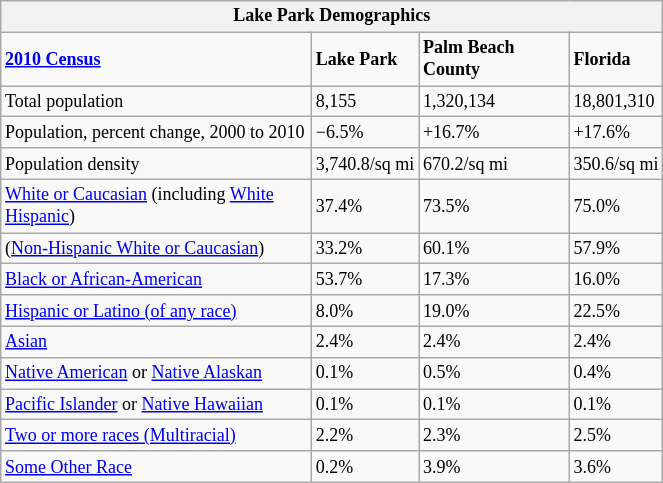<table class="wikitable" style="float: left; margin-right: 2em; width: 35%; font-size: 75%;">
<tr>
<th colspan=4><strong>Lake Park Demographics</strong></th>
</tr>
<tr>
<td><strong><a href='#'>2010 Census</a></strong></td>
<td><strong>Lake Park</strong></td>
<td><strong>Palm Beach County</strong></td>
<td><strong>Florida</strong></td>
</tr>
<tr>
<td>Total population</td>
<td>8,155</td>
<td>1,320,134</td>
<td>18,801,310</td>
</tr>
<tr>
<td>Population, percent change, 2000 to 2010</td>
<td>−6.5%</td>
<td>+16.7%</td>
<td>+17.6%</td>
</tr>
<tr>
<td>Population density</td>
<td>3,740.8/sq mi</td>
<td>670.2/sq mi</td>
<td>350.6/sq mi</td>
</tr>
<tr>
<td><a href='#'>White or Caucasian</a> (including <a href='#'>White Hispanic</a>)</td>
<td>37.4%</td>
<td>73.5%</td>
<td>75.0%</td>
</tr>
<tr>
<td>(<a href='#'>Non-Hispanic White or Caucasian</a>)</td>
<td>33.2%</td>
<td>60.1%</td>
<td>57.9%</td>
</tr>
<tr>
<td><a href='#'>Black or African-American</a></td>
<td>53.7%</td>
<td>17.3%</td>
<td>16.0%</td>
</tr>
<tr>
<td><a href='#'>Hispanic or Latino (of any race)</a></td>
<td>8.0%</td>
<td>19.0%</td>
<td>22.5%</td>
</tr>
<tr>
<td><a href='#'>Asian</a></td>
<td>2.4%</td>
<td>2.4%</td>
<td>2.4%</td>
</tr>
<tr>
<td><a href='#'>Native American</a> or <a href='#'>Native Alaskan</a></td>
<td>0.1%</td>
<td>0.5%</td>
<td>0.4%</td>
</tr>
<tr>
<td><a href='#'>Pacific Islander</a> or <a href='#'>Native Hawaiian</a></td>
<td>0.1%</td>
<td>0.1%</td>
<td>0.1%</td>
</tr>
<tr>
<td><a href='#'>Two or more races (Multiracial)</a></td>
<td>2.2%</td>
<td>2.3%</td>
<td>2.5%</td>
</tr>
<tr>
<td><a href='#'>Some Other Race</a></td>
<td>0.2%</td>
<td>3.9%</td>
<td>3.6%</td>
</tr>
</table>
